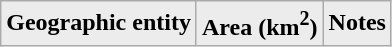<table class="sortable wikitable">
<tr bgcolor="#ececec">
<td><strong>Geographic entity</strong></td>
<td><strong>Area (km<sup>2</sup>)</strong></td>
<td><strong>Notes</strong><br> 
</td>
</tr>
</table>
